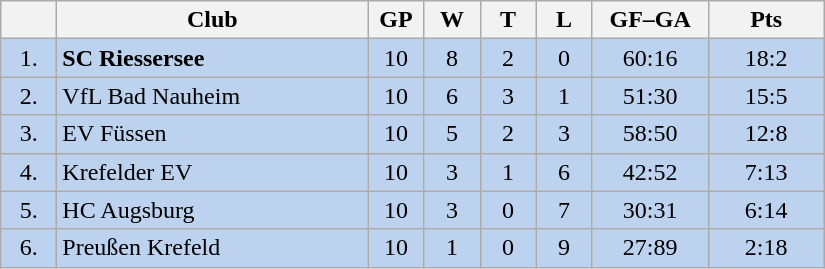<table class="wikitable">
<tr>
<th width="30"></th>
<th width="200">Club</th>
<th width="30">GP</th>
<th width="30">W</th>
<th width="30">T</th>
<th width="30">L</th>
<th width="70">GF–GA</th>
<th width="70">Pts</th>
</tr>
<tr bgcolor="#BCD2EE" align="center">
<td>1.</td>
<td align="left"><strong>SC Riessersee</strong></td>
<td>10</td>
<td>8</td>
<td>2</td>
<td>0</td>
<td>60:16</td>
<td>18:2</td>
</tr>
<tr bgcolor=#BCD2EE align="center">
<td>2.</td>
<td align="left">VfL Bad Nauheim</td>
<td>10</td>
<td>6</td>
<td>3</td>
<td>1</td>
<td>51:30</td>
<td>15:5</td>
</tr>
<tr bgcolor=#BCD2EE align="center">
<td>3.</td>
<td align="left">EV Füssen</td>
<td>10</td>
<td>5</td>
<td>2</td>
<td>3</td>
<td>58:50</td>
<td>12:8</td>
</tr>
<tr bgcolor=#BCD2EE align="center">
<td>4.</td>
<td align="left">Krefelder EV</td>
<td>10</td>
<td>3</td>
<td>1</td>
<td>6</td>
<td>42:52</td>
<td>7:13</td>
</tr>
<tr bgcolor=#BCD2EE align="center">
<td>5.</td>
<td align="left">HC Augsburg</td>
<td>10</td>
<td>3</td>
<td>0</td>
<td>7</td>
<td>30:31</td>
<td>6:14</td>
</tr>
<tr bgcolor=#BCD2EE align="center">
<td>6.</td>
<td align="left">Preußen Krefeld</td>
<td>10</td>
<td>1</td>
<td>0</td>
<td>9</td>
<td>27:89</td>
<td>2:18</td>
</tr>
</table>
